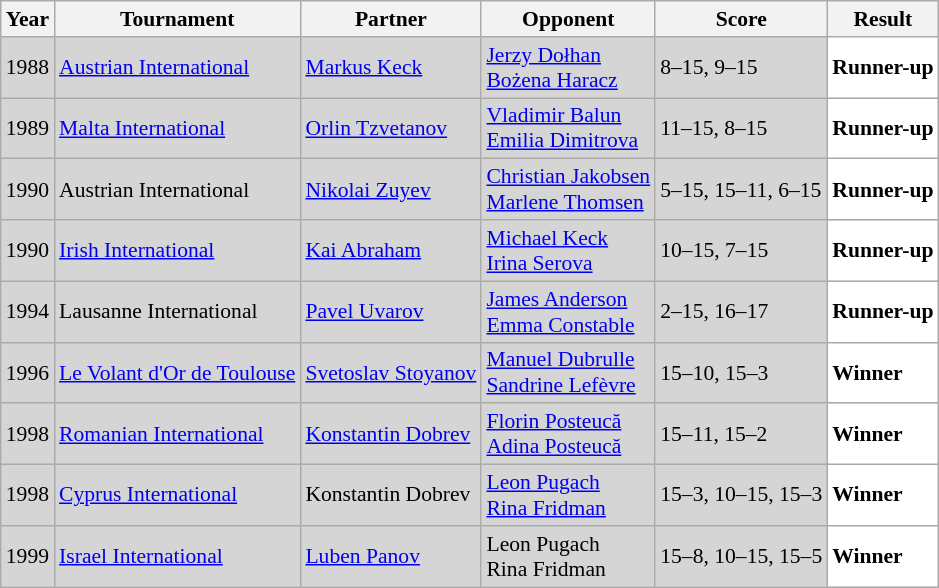<table class="sortable wikitable" style="font-size: 90%;">
<tr>
<th>Year</th>
<th>Tournament</th>
<th>Partner</th>
<th>Opponent</th>
<th>Score</th>
<th>Result</th>
</tr>
<tr style="background:#D5D5D5">
<td align="center">1988</td>
<td align="left"><a href='#'>Austrian International</a></td>
<td align="left"> <a href='#'>Markus Keck</a></td>
<td align="left"> <a href='#'>Jerzy Dołhan</a><br> <a href='#'>Bożena Haracz</a></td>
<td align="left">8–15, 9–15</td>
<td style="text-align:left; background:white"> <strong>Runner-up</strong></td>
</tr>
<tr style="background:#D5D5D5">
<td align="center">1989</td>
<td align="left"><a href='#'>Malta International</a></td>
<td align="left"> <a href='#'>Orlin Tzvetanov</a></td>
<td align="left"> <a href='#'>Vladimir Balun</a><br> <a href='#'>Emilia Dimitrova</a></td>
<td align="left">11–15, 8–15</td>
<td style="text-align:left; background:white"> <strong>Runner-up</strong></td>
</tr>
<tr style="background:#D5D5D5">
<td align="center">1990</td>
<td align="left">Austrian International</td>
<td align="left"> <a href='#'>Nikolai Zuyev</a></td>
<td align="left"> <a href='#'>Christian Jakobsen</a><br> <a href='#'>Marlene Thomsen</a></td>
<td align="left">5–15, 15–11, 6–15</td>
<td style="text-align:left; background:white"> <strong>Runner-up</strong></td>
</tr>
<tr style="background:#D5D5D5">
<td align="center">1990</td>
<td align="left"><a href='#'>Irish International</a></td>
<td align="left"> <a href='#'>Kai Abraham</a></td>
<td align="left"> <a href='#'>Michael Keck</a><br> <a href='#'>Irina Serova</a></td>
<td align="left">10–15, 7–15</td>
<td style="text-align:left; background:white"> <strong>Runner-up</strong></td>
</tr>
<tr style="background:#D5D5D5">
<td align="center">1994</td>
<td align="left">Lausanne International</td>
<td align="left"> <a href='#'>Pavel Uvarov</a></td>
<td align="left"> <a href='#'>James Anderson</a><br> <a href='#'>Emma Constable</a></td>
<td align="left">2–15, 16–17</td>
<td style="text-align:left; background:white"> <strong>Runner-up</strong></td>
</tr>
<tr style="background:#D5D5D5">
<td align="center">1996</td>
<td align="left"><a href='#'>Le Volant d'Or de Toulouse</a></td>
<td align="left"> <a href='#'>Svetoslav Stoyanov</a></td>
<td align="left"> <a href='#'>Manuel Dubrulle</a><br> <a href='#'>Sandrine Lefèvre</a></td>
<td align="left">15–10, 15–3</td>
<td style="text-align:left; background:white"> <strong>Winner</strong></td>
</tr>
<tr style="background:#D5D5D5">
<td align="center">1998</td>
<td align="left"><a href='#'>Romanian International</a></td>
<td align="left"> <a href='#'>Konstantin Dobrev</a></td>
<td align="left"> <a href='#'>Florin Posteucă</a><br> <a href='#'>Adina Posteucă</a></td>
<td align="left">15–11, 15–2</td>
<td style="text-align:left; background:white"> <strong>Winner</strong></td>
</tr>
<tr style="background:#D5D5D5">
<td align="center">1998</td>
<td align="left"><a href='#'>Cyprus International</a></td>
<td align="left"> Konstantin Dobrev</td>
<td align="left"> <a href='#'>Leon Pugach</a><br> <a href='#'>Rina Fridman</a></td>
<td align="left">15–3, 10–15, 15–3</td>
<td style="text-align:left; background:white"> <strong>Winner</strong></td>
</tr>
<tr style="background:#D5D5D5">
<td align="center">1999</td>
<td align="left"><a href='#'>Israel International</a></td>
<td align="left"> <a href='#'>Luben Panov</a></td>
<td align="left"> Leon Pugach<br> Rina Fridman</td>
<td align="left">15–8, 10–15, 15–5</td>
<td style="text-align:left; background:white"> <strong>Winner</strong></td>
</tr>
</table>
